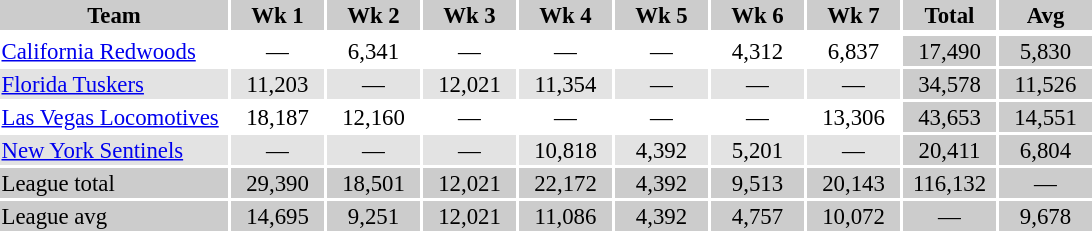<table class="toccolours" style="font-size: 95%" class="sortable wikitable">
<tr>
<th bgcolor="#CCCCCC" width="150">Team</th>
<th bgcolor="#CCCCCC" width="60">Wk 1</th>
<th bgcolor="#CCCCCC" width="60">Wk 2</th>
<th bgcolor="#CCCCCC" width="60">Wk 3</th>
<th bgcolor="#CCCCCC" width="60">Wk 4</th>
<th bgcolor="#CCCCCC" width="60">Wk 5</th>
<th bgcolor="#CCCCCC" width="60">Wk 6</th>
<th bgcolor="#CCCCCC" width="60">Wk 7</th>
<th bgcolor="#CCCCCC" width="60">Total</th>
<th bgcolor="#CCCCCC" width="60">Avg</th>
</tr>
<tr>
</tr>
<tr align="center">
<td align="left"><a href='#'>California Redwoods</a></td>
<td>—</td>
<td>6,341</td>
<td>—</td>
<td>—</td>
<td>—</td>
<td>4,312</td>
<td>6,837</td>
<td bgcolor="#CCCCCC">17,490</td>
<td bgcolor="#CCCCCC">5,830</td>
</tr>
<tr align="center" bgcolor=#E3E3E3>
<td align="left"><a href='#'>Florida Tuskers</a></td>
<td>11,203</td>
<td>—</td>
<td>12,021</td>
<td>11,354</td>
<td>—</td>
<td>—</td>
<td>—</td>
<td bgcolor="#CCCCCC">34,578</td>
<td bgcolor="#CCCCCC">11,526</td>
</tr>
<tr align="center">
<td align="left"><a href='#'>Las Vegas Locomotives</a></td>
<td>18,187</td>
<td>12,160</td>
<td>—</td>
<td>—</td>
<td>—</td>
<td>—</td>
<td>13,306</td>
<td bgcolor="#CCCCCC">43,653</td>
<td bgcolor="#CCCCCC">14,551</td>
</tr>
<tr align="center" bgcolor=#E3E3E3>
<td align="left"><a href='#'>New York Sentinels</a></td>
<td>—</td>
<td>—</td>
<td>—</td>
<td>10,818</td>
<td>4,392</td>
<td>5,201</td>
<td>—</td>
<td bgcolor="#CCCCCC">20,411</td>
<td bgcolor="#CCCCCC">6,804</td>
</tr>
<tr align="center" bgcolor=#CCCCCC>
<td align="left">League total</td>
<td>29,390</td>
<td>18,501</td>
<td>12,021</td>
<td>22,172</td>
<td>4,392</td>
<td>9,513</td>
<td>20,143</td>
<td>116,132</td>
<td>—</td>
</tr>
<tr align="center" bgcolor=#CCCCCC>
<td align="left">League avg</td>
<td>14,695</td>
<td>9,251</td>
<td>12,021</td>
<td>11,086</td>
<td>4,392</td>
<td>4,757</td>
<td>10,072</td>
<td>—</td>
<td>9,678</td>
</tr>
</table>
